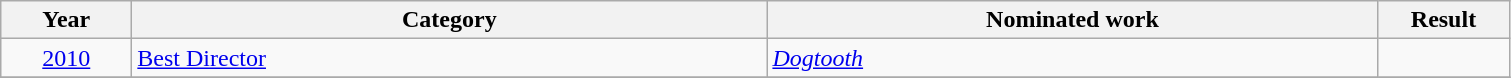<table class=wikitable>
<tr>
<th scope="col" style="width:5em;">Year</th>
<th scope="col" style="width:26em;">Category</th>
<th scope="col" style="width:25em;">Nominated work</th>
<th scope="col" style="width:5em;">Result</th>
</tr>
<tr>
<td style="text-align:center;"><a href='#'>2010</a></td>
<td><a href='#'>Best Director</a></td>
<td><em><a href='#'>Dogtooth</a></em></td>
<td></td>
</tr>
<tr>
</tr>
</table>
